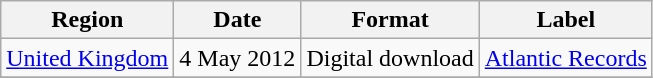<table class=wikitable>
<tr>
<th>Region</th>
<th>Date</th>
<th>Format</th>
<th>Label</th>
</tr>
<tr>
<td><a href='#'>United Kingdom</a></td>
<td>4 May 2012</td>
<td>Digital download</td>
<td><a href='#'>Atlantic Records</a></td>
</tr>
<tr>
</tr>
</table>
